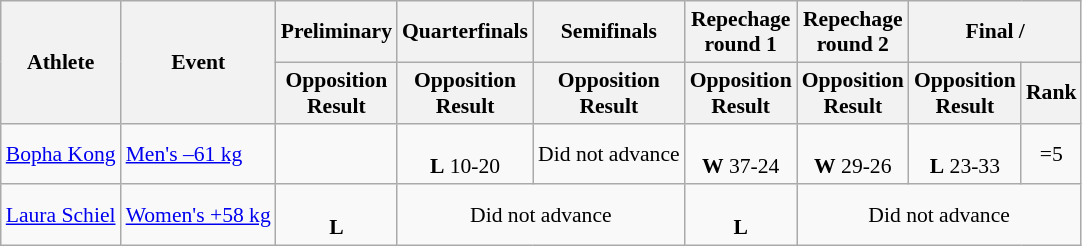<table class= wikitable style="font-size:90%">
<tr>
<th rowspan="2">Athlete</th>
<th rowspan="2">Event</th>
<th>Preliminary</th>
<th>Quarterfinals</th>
<th>Semifinals</th>
<th>Repechage <br>round 1</th>
<th>Repechage <br>round 2</th>
<th colspan=2>Final / </th>
</tr>
<tr>
<th>Opposition<br>Result</th>
<th>Opposition<br>Result</th>
<th>Opposition<br>Result</th>
<th>Opposition<br>Result</th>
<th>Opposition<br>Result</th>
<th>Opposition<br>Result</th>
<th>Rank</th>
</tr>
<tr align=center>
<td align=left><a href='#'>Bopha Kong</a></td>
<td align=left><a href='#'>Men's –61 kg</a></td>
<td></td>
<td><br><strong>L</strong> 10-20</td>
<td>Did not advance</td>
<td><br><strong>W</strong> 37-24</td>
<td><br><strong>W</strong> 29-26</td>
<td><br><strong>L</strong> 23-33</td>
<td>=5</td>
</tr>
<tr align=center>
<td align=left><a href='#'>Laura Schiel</a></td>
<td align=left><a href='#'>Women's +58 kg</a></td>
<td><br><strong>L</strong> </td>
<td colspan=2>Did not advance</td>
<td><br><strong>L</strong> </td>
<td colspan=3>Did not advance</td>
</tr>
</table>
